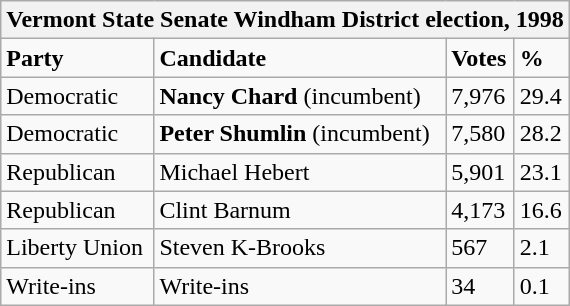<table class="wikitable">
<tr>
<th colspan="4">Vermont State Senate Windham District election, 1998</th>
</tr>
<tr>
<td><strong>Party</strong></td>
<td><strong>Candidate</strong></td>
<td><strong>Votes</strong></td>
<td><strong>%</strong></td>
</tr>
<tr>
<td>Democratic</td>
<td><strong>Nancy Chard</strong> (incumbent)</td>
<td>7,976</td>
<td>29.4</td>
</tr>
<tr>
<td>Democratic</td>
<td><strong>Peter Shumlin</strong> (incumbent)</td>
<td>7,580</td>
<td>28.2</td>
</tr>
<tr>
<td>Republican</td>
<td>Michael Hebert</td>
<td>5,901</td>
<td>23.1</td>
</tr>
<tr>
<td>Republican</td>
<td>Clint Barnum</td>
<td>4,173</td>
<td>16.6</td>
</tr>
<tr>
<td>Liberty Union</td>
<td>Steven K-Brooks</td>
<td>567</td>
<td>2.1</td>
</tr>
<tr>
<td>Write-ins</td>
<td>Write-ins</td>
<td>34</td>
<td>0.1</td>
</tr>
</table>
